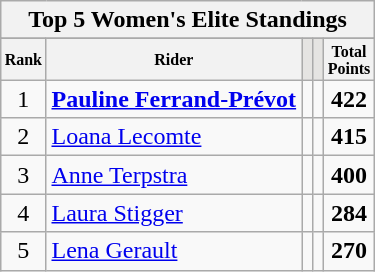<table class="wikitable sortable">
<tr>
<th colspan=27 align="center"><strong>Top 5 Women's Elite Standings</strong></th>
</tr>
<tr>
</tr>
<tr style="font-size:8pt;font-weight:bold">
<th align="center">Rank</th>
<th align="center">Rider</th>
<th class=unsortable style="background:#E5E4E2;"><small></small></th>
<th class=unsortable style="background:#E5E4E2;"><small></small></th>
<th align="center">Total<br>Points</th>
</tr>
<tr>
<td align=center>1</td>
<td> <strong><a href='#'>Pauline Ferrand-Prévot</a></strong></td>
<td align=center></td>
<td align=center></td>
<td align=center><strong>422</strong></td>
</tr>
<tr>
<td align=center>2</td>
<td> <a href='#'>Loana Lecomte</a></td>
<td align=center></td>
<td align=center></td>
<td align=center><strong>415</strong></td>
</tr>
<tr>
<td align=center>3</td>
<td> <a href='#'>Anne Terpstra</a></td>
<td align=center></td>
<td align=center></td>
<td align=center><strong>400</strong></td>
</tr>
<tr>
<td align=center>4</td>
<td> <a href='#'>Laura Stigger</a></td>
<td align=center></td>
<td align=center></td>
<td align=center><strong>284</strong></td>
</tr>
<tr>
<td align=center>5</td>
<td> <a href='#'>Lena Gerault</a></td>
<td align=center></td>
<td align=center></td>
<td align=center><strong>270</strong></td>
</tr>
</table>
